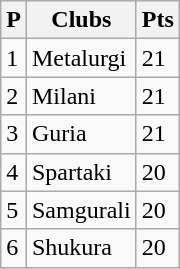<table class="wikitable">
<tr>
<th>P</th>
<th>Clubs</th>
<th>Pts</th>
</tr>
<tr>
<td>1</td>
<td>Metalurgi</td>
<td>21</td>
</tr>
<tr>
<td>2</td>
<td>Milani</td>
<td>21</td>
</tr>
<tr>
<td>3</td>
<td>Guria</td>
<td>21</td>
</tr>
<tr>
<td>4</td>
<td>Spartaki</td>
<td>20</td>
</tr>
<tr>
<td>5</td>
<td>Samgurali</td>
<td>20</td>
</tr>
<tr>
<td>6</td>
<td>Shukura</td>
<td>20</td>
</tr>
</table>
